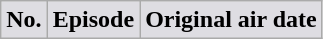<table class="wikitable plainrowheaders">
<tr>
<th style="background:#dedde2">No.</th>
<th style="background:#dedde2">Episode</th>
<th style="background:#dedde2">Original air date<br>

</th>
</tr>
</table>
